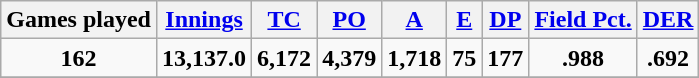<table class="wikitable" style="text-align:center;">
<tr>
<th>Games played</th>
<th><a href='#'>Innings</a></th>
<th><a href='#'>TC</a></th>
<th><a href='#'>PO</a></th>
<th><a href='#'>A</a></th>
<th><a href='#'>E</a></th>
<th><a href='#'>DP</a></th>
<th><a href='#'>Field Pct.</a></th>
<th><a href='#'>DER</a></th>
</tr>
<tr>
<td><strong>162</strong></td>
<td><strong>13,137.0</strong></td>
<td><strong>6,172</strong></td>
<td><strong>4,379</strong></td>
<td><strong>1,718</strong></td>
<td><strong>75</strong></td>
<td><strong>177</strong></td>
<td><strong>.988</strong></td>
<td><strong>.692</strong></td>
</tr>
<tr>
</tr>
</table>
